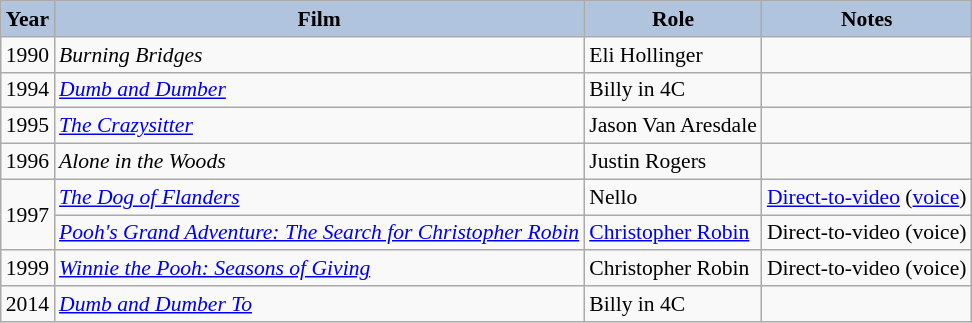<table class="wikitable" style="font-size:90%;" ;>
<tr style="text-align:center;">
<th style="background:#B0C4DE;">Year</th>
<th style="background:#B0C4DE;">Film</th>
<th style="background:#B0C4DE;">Role</th>
<th style="background:#B0C4DE;">Notes</th>
</tr>
<tr>
<td>1990</td>
<td><em>Burning Bridges</em></td>
<td>Eli Hollinger</td>
<td></td>
</tr>
<tr>
<td>1994</td>
<td><em><a href='#'>Dumb and Dumber</a></em></td>
<td>Billy in 4C</td>
<td></td>
</tr>
<tr>
<td>1995</td>
<td><em><a href='#'>The Crazysitter</a></em></td>
<td>Jason Van Aresdale</td>
<td></td>
</tr>
<tr>
<td>1996</td>
<td><em>Alone in the Woods</em></td>
<td>Justin Rogers</td>
<td></td>
</tr>
<tr>
<td rowspan="2">1997</td>
<td><em><a href='#'>The Dog of Flanders</a></em></td>
<td>Nello</td>
<td><a href='#'>Direct-to-video</a> (<a href='#'>voice</a>)</td>
</tr>
<tr>
<td><em><a href='#'>Pooh's Grand Adventure: The Search for Christopher Robin</a></em></td>
<td><a href='#'>Christopher Robin</a></td>
<td>Direct-to-video (voice)</td>
</tr>
<tr>
<td>1999</td>
<td><em><a href='#'>Winnie the Pooh: Seasons of Giving</a></em></td>
<td>Christopher Robin</td>
<td>Direct-to-video (voice)</td>
</tr>
<tr>
<td>2014</td>
<td><em><a href='#'>Dumb and Dumber To</a></em></td>
<td>Billy in 4C</td>
<td></td>
</tr>
</table>
